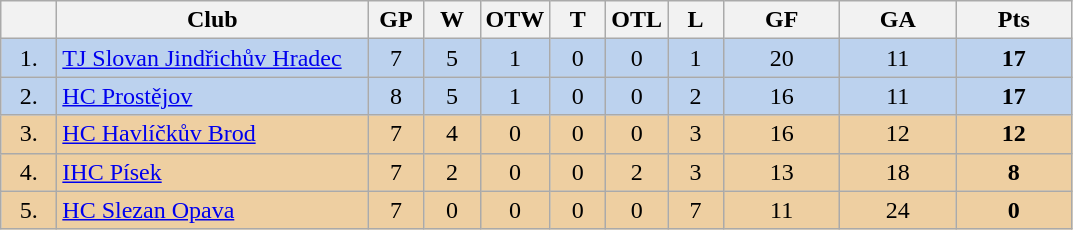<table class="wikitable">
<tr>
<th width="30"></th>
<th width="200">Club</th>
<th width="30">GP</th>
<th width="30">W</th>
<th width="30">OTW</th>
<th width="30">T</th>
<th width="30">OTL</th>
<th width="30">L</th>
<th width="70">GF</th>
<th width="70">GA</th>
<th width="70">Pts</th>
</tr>
<tr bgcolor="#BCD2EE" align="center">
<td>1.</td>
<td align="left"><a href='#'>TJ Slovan Jindřichův Hradec</a></td>
<td>7</td>
<td>5</td>
<td>1</td>
<td>0</td>
<td>0</td>
<td>1</td>
<td>20</td>
<td>11</td>
<td><strong>17</strong></td>
</tr>
<tr bgcolor="#BCD2EE" align="center">
<td>2.</td>
<td align="left"><a href='#'>HC Prostějov</a></td>
<td>8</td>
<td>5</td>
<td>1</td>
<td>0</td>
<td>0</td>
<td>2</td>
<td>16</td>
<td>11</td>
<td><strong>17</strong></td>
</tr>
<tr bgcolor="#EECFA1" align="center">
<td>3.</td>
<td align="left"><a href='#'>HC Havlíčkův Brod</a></td>
<td>7</td>
<td>4</td>
<td>0</td>
<td>0</td>
<td>0</td>
<td>3</td>
<td>16</td>
<td>12</td>
<td><strong>12</strong></td>
</tr>
<tr bgcolor="#EECFA1" align="center">
<td>4.</td>
<td align="left"><a href='#'>IHC Písek</a></td>
<td>7</td>
<td>2</td>
<td>0</td>
<td>0</td>
<td>2</td>
<td>3</td>
<td>13</td>
<td>18</td>
<td><strong>8</strong></td>
</tr>
<tr bgcolor="#EECFA1" align="center">
<td>5.</td>
<td align="left"><a href='#'>HC Slezan Opava</a></td>
<td>7</td>
<td>0</td>
<td>0</td>
<td>0</td>
<td>0</td>
<td>7</td>
<td>11</td>
<td>24</td>
<td><strong>0</strong></td>
</tr>
</table>
